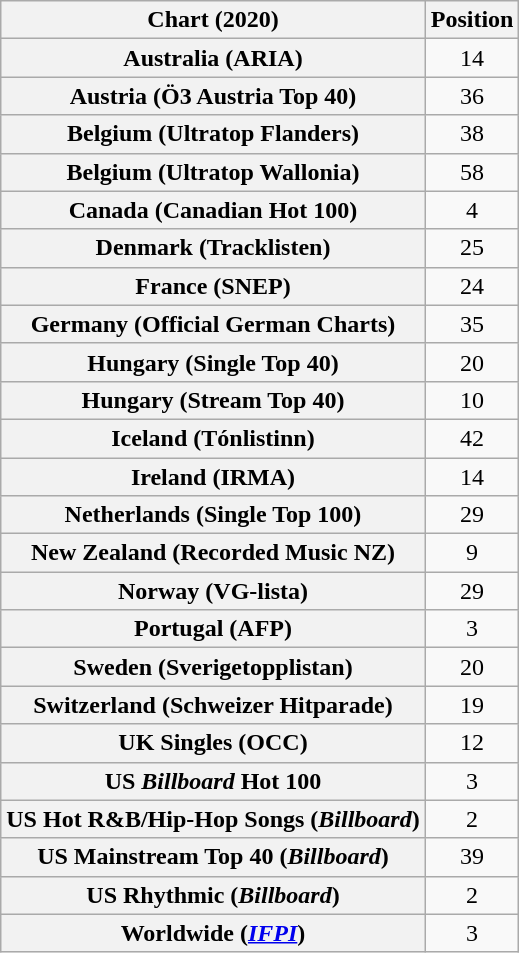<table class="wikitable sortable plainrowheaders" style="text-align:center">
<tr>
<th scope="col">Chart (2020)</th>
<th scope="col">Position</th>
</tr>
<tr>
<th scope="row">Australia (ARIA)</th>
<td>14</td>
</tr>
<tr>
<th scope="row">Austria (Ö3 Austria Top 40)</th>
<td>36</td>
</tr>
<tr>
<th scope="row">Belgium (Ultratop Flanders)</th>
<td>38</td>
</tr>
<tr>
<th scope="row">Belgium (Ultratop Wallonia)</th>
<td>58</td>
</tr>
<tr>
<th scope="row">Canada (Canadian Hot 100)</th>
<td>4</td>
</tr>
<tr>
<th scope="row">Denmark (Tracklisten)</th>
<td>25</td>
</tr>
<tr>
<th scope="row">France (SNEP)</th>
<td>24</td>
</tr>
<tr>
<th scope="row">Germany (Official German Charts)</th>
<td>35</td>
</tr>
<tr>
<th scope="row">Hungary (Single Top 40)</th>
<td>20</td>
</tr>
<tr>
<th scope="row">Hungary (Stream Top 40)</th>
<td>10</td>
</tr>
<tr>
<th scope="row">Iceland (Tónlistinn)</th>
<td>42</td>
</tr>
<tr>
<th scope="row">Ireland (IRMA)</th>
<td>14</td>
</tr>
<tr>
<th scope="row">Netherlands (Single Top 100)</th>
<td>29</td>
</tr>
<tr>
<th scope="row">New Zealand (Recorded Music NZ)</th>
<td>9</td>
</tr>
<tr>
<th scope="row">Norway (VG-lista)</th>
<td>29</td>
</tr>
<tr>
<th scope="row">Portugal (AFP)</th>
<td>3</td>
</tr>
<tr>
<th scope="row">Sweden (Sverigetopplistan)</th>
<td>20</td>
</tr>
<tr>
<th scope="row">Switzerland (Schweizer Hitparade)</th>
<td>19</td>
</tr>
<tr>
<th scope="row">UK Singles (OCC)</th>
<td>12</td>
</tr>
<tr>
<th scope="row">US <em>Billboard</em> Hot 100</th>
<td>3</td>
</tr>
<tr>
<th scope="row">US Hot R&B/Hip-Hop Songs (<em>Billboard</em>)</th>
<td>2</td>
</tr>
<tr>
<th scope="row">US Mainstream Top 40 (<em>Billboard</em>)</th>
<td>39</td>
</tr>
<tr>
<th scope="row">US Rhythmic (<em>Billboard</em>)</th>
<td>2</td>
</tr>
<tr>
<th scope="row">Worldwide (<em><a href='#'>IFPI</a></em>)</th>
<td>3</td>
</tr>
</table>
